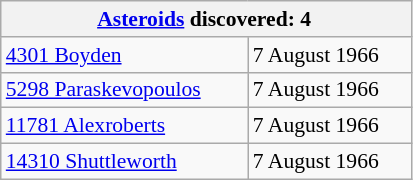<table class="wikitable floatright" style="font-size: 0.9em; width: 275px;">
<tr>
<th colspan=2 style="white-space: nowrap;"><a href='#'>Asteroids</a> discovered: 4 </th>
</tr>
<tr>
<td><a href='#'>4301 Boyden</a></td>
<td>7 August 1966</td>
</tr>
<tr>
<td><a href='#'>5298 Paraskevopoulos</a></td>
<td>7 August 1966</td>
</tr>
<tr>
<td><a href='#'>11781 Alexroberts</a></td>
<td>7 August 1966</td>
</tr>
<tr>
<td><a href='#'>14310 Shuttleworth</a></td>
<td>7 August 1966</td>
</tr>
</table>
